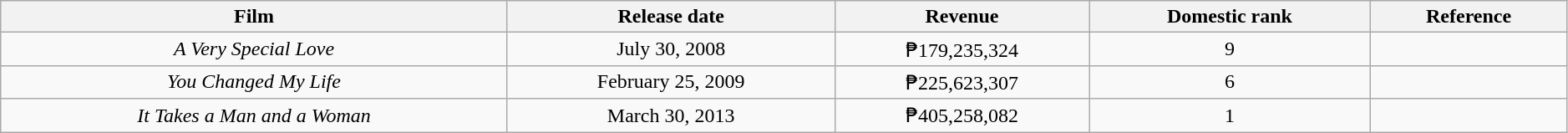<table class="wikitable" width=99% border="1" style="text-align: center;">
<tr>
<th>Film</th>
<th>Release date</th>
<th>Revenue</th>
<th>Domestic rank</th>
<th>Reference</th>
</tr>
<tr>
<td><em>A Very Special Love</em></td>
<td>July 30, 2008</td>
<td>₱179,235,324</td>
<td>9</td>
<td></td>
</tr>
<tr>
<td><em>You Changed My Life</em></td>
<td>February 25, 2009</td>
<td>₱225,623,307</td>
<td>6</td>
<td></td>
</tr>
<tr>
<td><em>It Takes a Man and a Woman</em></td>
<td>March 30, 2013</td>
<td>₱405,258,082</td>
<td>1</td>
<td></td>
</tr>
</table>
